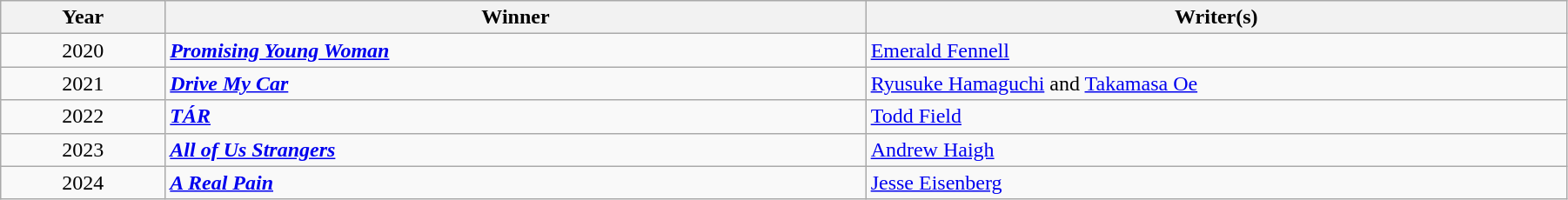<table class="wikitable" width="95%" cellpadding="5">
<tr>
<th width="100"><strong>Year</strong></th>
<th width="450"><strong>Winner</strong></th>
<th width="450"><strong>Writer(s)</strong></th>
</tr>
<tr>
<td style="text-align:center;">2020</td>
<td><strong><em><a href='#'>Promising Young Woman</a></em></strong></td>
<td><a href='#'>Emerald Fennell</a></td>
</tr>
<tr>
<td style="text-align:center;">2021</td>
<td><strong><em><a href='#'>Drive My Car</a></em></strong></td>
<td><a href='#'>Ryusuke Hamaguchi</a> and <a href='#'>Takamasa Oe</a></td>
</tr>
<tr>
<td style="text-align:center;">2022</td>
<td><strong><em><a href='#'>TÁR</a></em></strong></td>
<td><a href='#'>Todd Field</a></td>
</tr>
<tr>
<td style="text-align:center;">2023</td>
<td><strong><em><a href='#'>All of Us Strangers</a></em></strong></td>
<td><a href='#'>Andrew Haigh</a></td>
</tr>
<tr>
<td style="text-align:center;">2024</td>
<td><strong><em><a href='#'>A Real Pain</a></em></strong></td>
<td><a href='#'>Jesse Eisenberg</a></td>
</tr>
</table>
